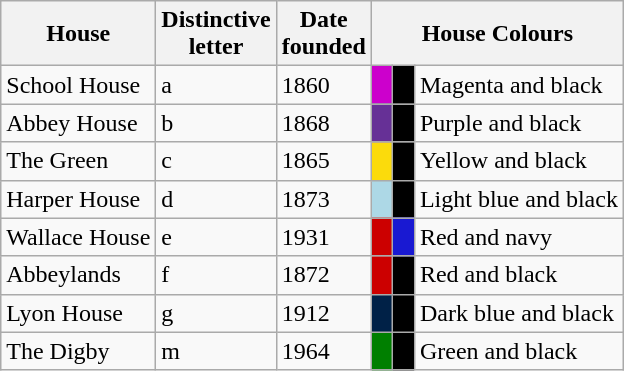<table class="wikitable">
<tr>
<th>House</th>
<th>Distinctive<br>letter</th>
<th>Date<br>founded</th>
<th colspan="3">House Colours</th>
</tr>
<tr>
<td>School House</td>
<td>a</td>
<td>1860</td>
<td style="background:#cc00cc; width:7px;"></td>
<td style="background:#000000; width:7px;"></td>
<td>Magenta and black</td>
</tr>
<tr>
<td>Abbey House</td>
<td>b</td>
<td>1868</td>
<td style="background:#663096; width:7px;"></td>
<td style="background:#000000; width:7px;"></td>
<td>Purple and black</td>
</tr>
<tr>
<td>The Green</td>
<td>c</td>
<td>1865</td>
<td style="background:#FBDB0C; width:7px;"></td>
<td style="background:#000000; width:7px;"></td>
<td>Yellow and black</td>
</tr>
<tr>
<td>Harper House</td>
<td>d</td>
<td>1873</td>
<td style="background:#add8e6; width:7px;"></td>
<td style="background:#000000; width:7px;"></td>
<td>Light blue and black</td>
</tr>
<tr>
<td>Wallace House</td>
<td>e</td>
<td>1931</td>
<td style="background:#cc0000; width:7px;"></td>
<td style="background:#1919d2;"></td>
<td>Red and navy</td>
</tr>
<tr>
<td>Abbeylands</td>
<td>f</td>
<td>1872</td>
<td style="background:#cc0000; width:7px;"></td>
<td style="background:#000000;"></td>
<td>Red and black</td>
</tr>
<tr>
<td>Lyon House</td>
<td>g</td>
<td>1912</td>
<td style="background:#002147; width:7px;"></td>
<td style="background:#000000;"></td>
<td>Dark blue and black</td>
</tr>
<tr>
<td>The Digby</td>
<td>m</td>
<td>1964</td>
<td style="background:#007f00; width:7px;"></td>
<td style="background:#000000;"></td>
<td>Green and black</td>
</tr>
</table>
